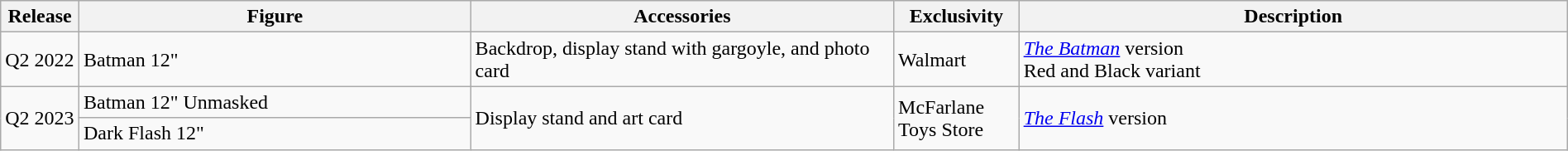<table class="wikitable" style="width:100%;">
<tr>
<th width=5%!scope="col">Release</th>
<th width=25%!scope="col">Figure</th>
<th width=27%!scope="col">Accessories</th>
<th width=8%!scope="col">Exclusivity</th>
<th width=35%!scope="col">Description</th>
</tr>
<tr>
<td>Q2 2022</td>
<td>Batman 12"</td>
<td>Backdrop, display stand with gargoyle, and photo card</td>
<td>Walmart</td>
<td><em><a href='#'>The Batman</a></em> version<br>Red and Black variant</td>
</tr>
<tr>
<td rowspan=2>Q2 2023</td>
<td>Batman 12" Unmasked</td>
<td rowspan=2>Display stand and art card</td>
<td rowspan=2>McFarlane Toys Store</td>
<td rowspan=2><em><a href='#'>The Flash</a></em> version</td>
</tr>
<tr>
<td>Dark Flash 12"</td>
</tr>
</table>
